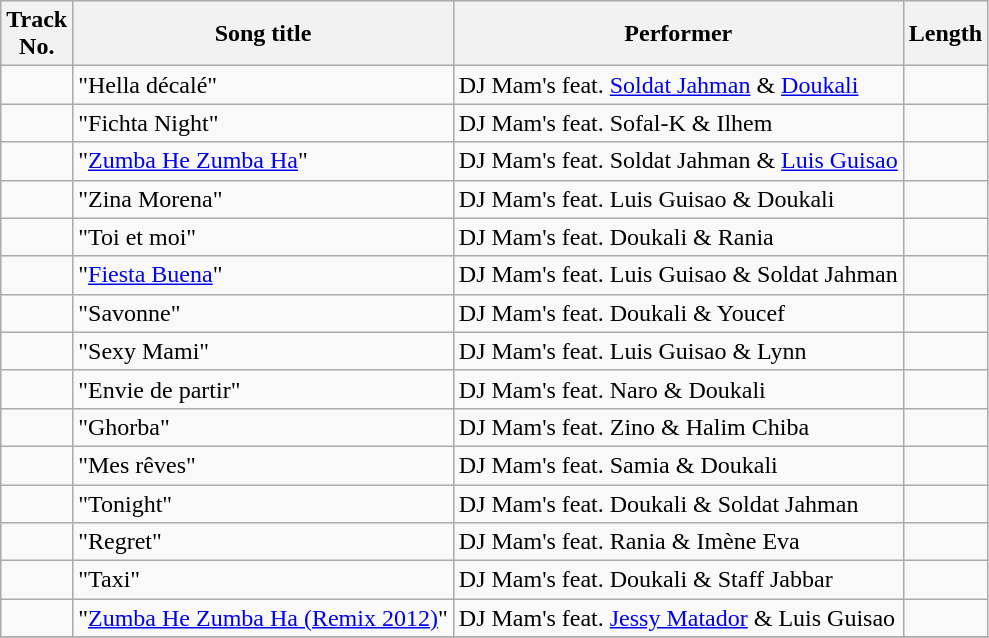<table class="wikitable">
<tr>
<th>Track <br>No.</th>
<th><strong>Song title</strong></th>
<th><strong>Performer</strong></th>
<th>Length</th>
</tr>
<tr>
<td></td>
<td>"Hella décalé"</td>
<td>DJ Mam's feat. <a href='#'>Soldat Jahman</a> & <a href='#'>Doukali</a></td>
<td></td>
</tr>
<tr>
<td></td>
<td>"Fichta Night"</td>
<td>DJ Mam's feat. Sofal-K & Ilhem</td>
<td></td>
</tr>
<tr>
<td></td>
<td>"<a href='#'>Zumba He Zumba Ha</a>"</td>
<td>DJ Mam's feat. Soldat Jahman & <a href='#'>Luis Guisao</a></td>
<td></td>
</tr>
<tr>
<td></td>
<td>"Zina Morena"</td>
<td>DJ Mam's feat. Luis Guisao & Doukali</td>
<td></td>
</tr>
<tr>
<td></td>
<td>"Toi et moi"</td>
<td>DJ Mam's feat. Doukali & Rania</td>
<td></td>
</tr>
<tr>
<td></td>
<td>"<a href='#'>Fiesta Buena</a>"</td>
<td>DJ Mam's feat. Luis Guisao & Soldat Jahman</td>
<td></td>
</tr>
<tr>
<td></td>
<td>"Savonne"</td>
<td>DJ Mam's feat. Doukali & Youcef</td>
<td></td>
</tr>
<tr>
<td></td>
<td>"Sexy Mami"</td>
<td>DJ Mam's feat. Luis Guisao & Lynn</td>
<td></td>
</tr>
<tr>
<td></td>
<td>"Envie de partir"</td>
<td>DJ Mam's feat. Naro & Doukali</td>
<td></td>
</tr>
<tr>
<td></td>
<td>"Ghorba"</td>
<td>DJ Mam's feat. Zino & Halim Chiba</td>
<td></td>
</tr>
<tr>
<td></td>
<td>"Mes rêves"</td>
<td>DJ Mam's feat. Samia & Doukali</td>
<td></td>
</tr>
<tr>
<td></td>
<td>"Tonight"</td>
<td>DJ Mam's feat. Doukali & Soldat Jahman</td>
<td></td>
</tr>
<tr>
<td></td>
<td>"Regret"</td>
<td>DJ Mam's feat. Rania & Imène Eva</td>
<td></td>
</tr>
<tr>
<td></td>
<td>"Taxi"</td>
<td>DJ Mam's feat. Doukali & Staff Jabbar</td>
<td></td>
</tr>
<tr>
<td></td>
<td>"<a href='#'>Zumba He Zumba Ha (Remix 2012)</a>"</td>
<td>DJ Mam's feat. <a href='#'>Jessy Matador</a> & Luis Guisao</td>
<td></td>
</tr>
<tr>
</tr>
</table>
